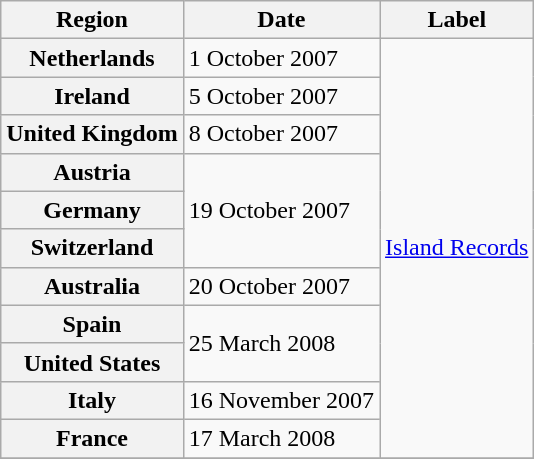<table class="wikitable plainrowheaders">
<tr>
<th scope="col">Region</th>
<th scope="col">Date</th>
<th scope="col">Label</th>
</tr>
<tr>
<th scope="row">Netherlands</th>
<td>1 October 2007</td>
<td rowspan="11"><a href='#'>Island Records</a></td>
</tr>
<tr>
<th scope="row">Ireland</th>
<td>5 October 2007</td>
</tr>
<tr>
<th scope="row">United Kingdom</th>
<td rowspan="1">8 October 2007</td>
</tr>
<tr>
<th scope="row">Austria</th>
<td rowspan="3">19 October 2007</td>
</tr>
<tr>
<th scope="row">Germany</th>
</tr>
<tr>
<th scope="row">Switzerland</th>
</tr>
<tr>
<th scope="row">Australia</th>
<td>20 October 2007</td>
</tr>
<tr>
<th scope="row">Spain</th>
<td rowspan="2">25 March 2008</td>
</tr>
<tr>
<th scope="row">United States</th>
</tr>
<tr>
<th scope="row">Italy</th>
<td>16 November 2007</td>
</tr>
<tr>
<th scope="row">France</th>
<td>17 March 2008</td>
</tr>
<tr>
</tr>
</table>
